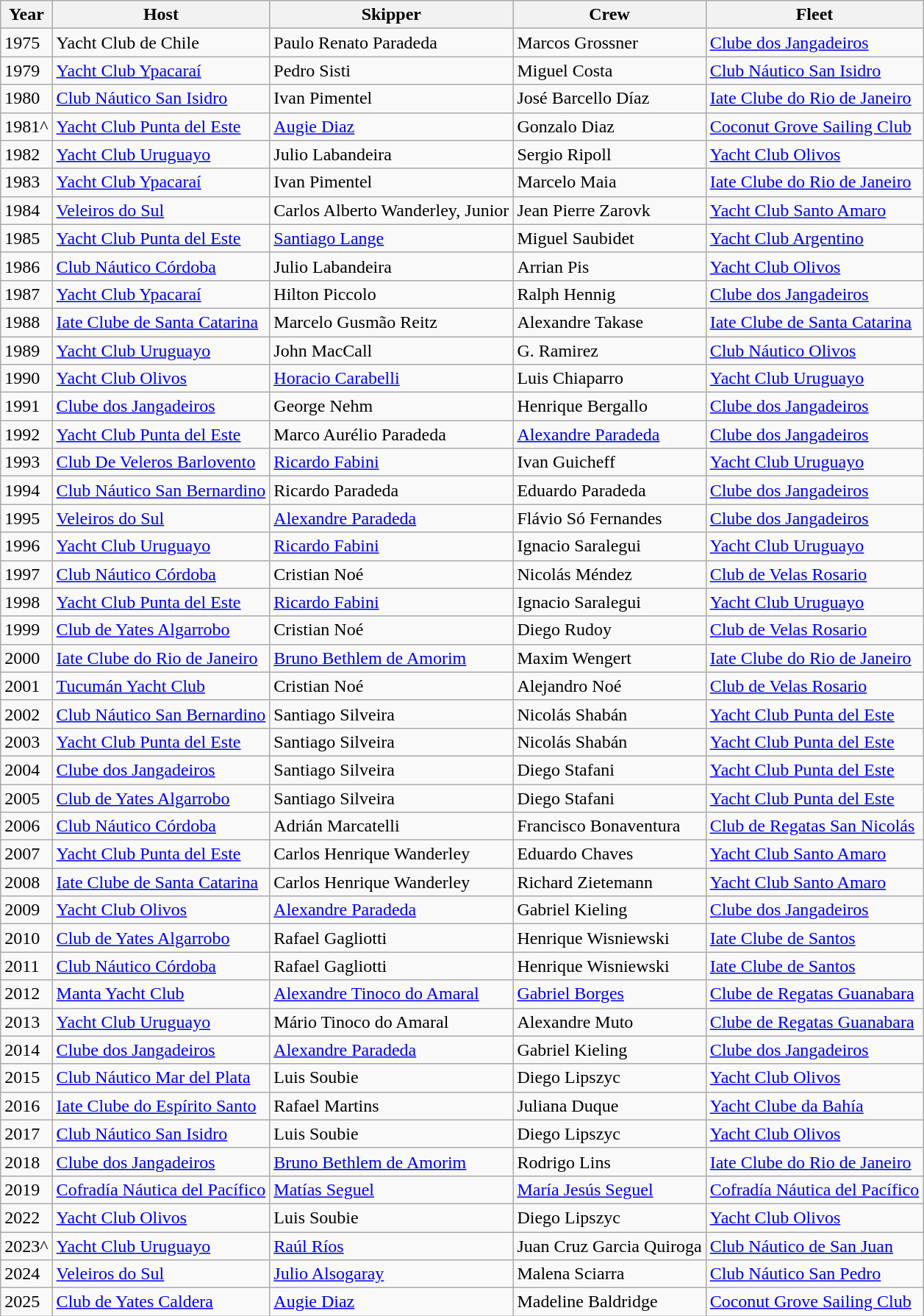<table class="wikitable">
<tr>
<th>Year</th>
<th>Host</th>
<th>Skipper</th>
<th>Crew</th>
<th>Fleet</th>
</tr>
<tr>
<td>1975</td>
<td> Yacht Club de Chile</td>
<td>Paulo Renato Paradeda</td>
<td>Marcos Grossner</td>
<td> <a href='#'>Clube dos Jangadeiros</a></td>
</tr>
<tr>
<td>1979</td>
<td> <a href='#'>Yacht Club Ypacaraí</a></td>
<td>Pedro Sisti</td>
<td>Miguel Costa</td>
<td> <a href='#'>Club Náutico San Isidro</a></td>
</tr>
<tr>
<td>1980</td>
<td> <a href='#'>Club Náutico San Isidro</a></td>
<td>Ivan Pimentel</td>
<td>José Barcello Díaz</td>
<td> <a href='#'>Iate Clube do Rio de Janeiro</a></td>
</tr>
<tr>
<td>1981^</td>
<td> <a href='#'>Yacht Club Punta del Este</a></td>
<td><a href='#'>Augie Diaz</a></td>
<td>Gonzalo Diaz</td>
<td> <a href='#'>Coconut Grove Sailing Club</a></td>
</tr>
<tr>
<td>1982</td>
<td> <a href='#'>Yacht Club Uruguayo</a></td>
<td>Julio Labandeira</td>
<td>Sergio Ripoll</td>
<td> <a href='#'>Yacht Club Olivos</a></td>
</tr>
<tr>
<td>1983</td>
<td> <a href='#'>Yacht Club Ypacaraí</a></td>
<td>Ivan Pimentel</td>
<td>Marcelo Maia</td>
<td> <a href='#'>Iate Clube do Rio de Janeiro</a></td>
</tr>
<tr>
<td>1984</td>
<td> <a href='#'>Veleiros do Sul</a></td>
<td>Carlos Alberto Wanderley, Junior</td>
<td>Jean Pierre Zarovk</td>
<td> <a href='#'>Yacht Club Santo Amaro</a></td>
</tr>
<tr>
<td>1985</td>
<td> <a href='#'>Yacht Club Punta del Este</a></td>
<td><a href='#'>Santiago Lange</a></td>
<td>Miguel Saubidet</td>
<td> <a href='#'>Yacht Club Argentino</a></td>
</tr>
<tr>
<td>1986</td>
<td> <a href='#'>Club Náutico Córdoba</a></td>
<td>Julio Labandeira</td>
<td>Arrian Pis</td>
<td> <a href='#'>Yacht Club Olivos</a></td>
</tr>
<tr>
<td>1987</td>
<td> <a href='#'>Yacht Club Ypacaraí</a></td>
<td>Hilton Piccolo</td>
<td>Ralph Hennig</td>
<td> <a href='#'>Clube dos Jangadeiros</a></td>
</tr>
<tr>
<td>1988</td>
<td> <a href='#'>Iate Clube de Santa Catarina</a></td>
<td>Marcelo Gusmão Reitz</td>
<td>Alexandre Takase</td>
<td> <a href='#'>Iate Clube de Santa Catarina</a></td>
</tr>
<tr>
<td>1989</td>
<td> <a href='#'>Yacht Club Uruguayo</a></td>
<td>John MacCall</td>
<td>G. Ramirez</td>
<td> <a href='#'>Club Náutico Olivos</a></td>
</tr>
<tr>
<td>1990</td>
<td> <a href='#'>Yacht Club Olivos</a></td>
<td><a href='#'>Horacio Carabelli</a></td>
<td>Luis Chiaparro</td>
<td> <a href='#'>Yacht Club Uruguayo</a></td>
</tr>
<tr>
<td>1991</td>
<td> <a href='#'>Clube dos Jangadeiros</a></td>
<td>George Nehm</td>
<td>Henrique Bergallo</td>
<td> <a href='#'>Clube dos Jangadeiros</a></td>
</tr>
<tr>
<td>1992</td>
<td> <a href='#'>Yacht Club Punta del Este</a></td>
<td>Marco Aurélio Paradeda</td>
<td><a href='#'>Alexandre Paradeda</a></td>
<td> <a href='#'>Clube dos Jangadeiros</a></td>
</tr>
<tr>
<td>1993</td>
<td> <a href='#'>Club De Veleros Barlovento</a></td>
<td><a href='#'>Ricardo Fabini</a></td>
<td>Ivan Guicheff</td>
<td> <a href='#'>Yacht Club Uruguayo</a></td>
</tr>
<tr>
<td>1994</td>
<td> <a href='#'>Club Náutico San Bernardino</a></td>
<td>Ricardo Paradeda</td>
<td>Eduardo Paradeda</td>
<td> <a href='#'>Clube dos Jangadeiros</a></td>
</tr>
<tr>
<td>1995</td>
<td> <a href='#'>Veleiros do Sul</a></td>
<td><a href='#'>Alexandre Paradeda</a></td>
<td>Flávio Só Fernandes</td>
<td> <a href='#'>Clube dos Jangadeiros</a></td>
</tr>
<tr>
<td>1996</td>
<td> <a href='#'>Yacht Club Uruguayo</a></td>
<td><a href='#'>Ricardo Fabini</a></td>
<td>Ignacio Saralegui</td>
<td> <a href='#'>Yacht Club Uruguayo</a></td>
</tr>
<tr>
<td>1997</td>
<td> <a href='#'>Club Náutico Córdoba</a></td>
<td>Cristian Noé</td>
<td>Nicolás Méndez</td>
<td> <a href='#'>Club de Velas Rosario</a></td>
</tr>
<tr>
<td>1998</td>
<td> <a href='#'>Yacht Club Punta del Este</a></td>
<td><a href='#'>Ricardo Fabini</a></td>
<td>Ignacio Saralegui</td>
<td> <a href='#'>Yacht Club Uruguayo</a></td>
</tr>
<tr>
<td>1999</td>
<td> <a href='#'>Club de Yates Algarrobo</a></td>
<td>Cristian Noé</td>
<td>Diego Rudoy</td>
<td> <a href='#'>Club de Velas Rosario</a></td>
</tr>
<tr>
<td>2000</td>
<td> <a href='#'>Iate Clube do Rio de Janeiro</a></td>
<td><a href='#'>Bruno Bethlem de Amorim</a></td>
<td>Maxim Wengert</td>
<td> <a href='#'>Iate Clube do Rio de Janeiro</a></td>
</tr>
<tr>
<td>2001</td>
<td> <a href='#'>Tucumán Yacht Club</a></td>
<td>Cristian Noé</td>
<td>Alejandro Noé</td>
<td> <a href='#'>Club de Velas Rosario</a></td>
</tr>
<tr>
<td>2002</td>
<td> <a href='#'>Club Náutico San Bernardino</a></td>
<td>Santiago Silveira</td>
<td>Nicolás Shabán</td>
<td> <a href='#'>Yacht Club Punta del Este</a></td>
</tr>
<tr>
<td>2003</td>
<td> <a href='#'>Yacht Club Punta del Este</a></td>
<td>Santiago Silveira</td>
<td>Nicolás Shabán</td>
<td> <a href='#'>Yacht Club Punta del Este</a></td>
</tr>
<tr>
<td>2004</td>
<td> <a href='#'>Clube dos Jangadeiros</a></td>
<td>Santiago Silveira</td>
<td>Diego Stafani</td>
<td> <a href='#'>Yacht Club Punta del Este</a></td>
</tr>
<tr>
<td>2005</td>
<td> <a href='#'>Club de Yates Algarrobo</a></td>
<td>Santiago Silveira</td>
<td>Diego Stafani</td>
<td> <a href='#'>Yacht Club Punta del Este</a></td>
</tr>
<tr>
<td>2006</td>
<td> <a href='#'>Club Náutico Córdoba</a></td>
<td>Adrián Marcatelli</td>
<td>Francisco Bonaventura</td>
<td> <a href='#'>Club de Regatas San Nicolás</a></td>
</tr>
<tr>
<td>2007</td>
<td> <a href='#'>Yacht Club Punta del Este</a></td>
<td>Carlos Henrique Wanderley</td>
<td>Eduardo Chaves</td>
<td> <a href='#'>Yacht Club Santo Amaro</a></td>
</tr>
<tr>
<td>2008</td>
<td> <a href='#'>Iate Clube de Santa Catarina</a></td>
<td>Carlos Henrique Wanderley</td>
<td>Richard Zietemann</td>
<td> <a href='#'>Yacht Club Santo Amaro</a></td>
</tr>
<tr>
<td>2009</td>
<td> <a href='#'>Yacht Club Olivos</a></td>
<td><a href='#'>Alexandre Paradeda</a></td>
<td>Gabriel Kieling</td>
<td> <a href='#'>Clube dos Jangadeiros</a></td>
</tr>
<tr>
<td>2010</td>
<td> <a href='#'>Club de Yates Algarrobo</a></td>
<td>Rafael Gagliotti</td>
<td>Henrique Wisniewski</td>
<td> <a href='#'>Iate Clube de Santos</a></td>
</tr>
<tr>
<td>2011</td>
<td> <a href='#'>Club Náutico Córdoba</a></td>
<td>Rafael Gagliotti</td>
<td>Henrique Wisniewski</td>
<td> <a href='#'>Iate Clube de Santos</a></td>
</tr>
<tr>
<td>2012</td>
<td> <a href='#'>Manta Yacht Club</a></td>
<td><a href='#'>Alexandre Tinoco do Amaral</a></td>
<td><a href='#'>Gabriel Borges</a></td>
<td> <a href='#'>Clube de Regatas Guanabara</a></td>
</tr>
<tr>
<td>2013</td>
<td> <a href='#'>Yacht Club Uruguayo</a></td>
<td>Mário Tinoco do Amaral</td>
<td>Alexandre Muto</td>
<td> <a href='#'>Clube de Regatas Guanabara</a></td>
</tr>
<tr>
<td>2014</td>
<td> <a href='#'>Clube dos Jangadeiros</a></td>
<td><a href='#'>Alexandre Paradeda</a></td>
<td>Gabriel Kieling</td>
<td> <a href='#'>Clube dos Jangadeiros</a></td>
</tr>
<tr>
<td>2015</td>
<td> <a href='#'>Club Náutico Mar del Plata</a></td>
<td>Luis Soubie</td>
<td>Diego Lipszyc</td>
<td> <a href='#'>Yacht Club Olivos</a></td>
</tr>
<tr>
<td>2016</td>
<td> <a href='#'>Iate Clube do Espírito Santo</a></td>
<td>Rafael Martins</td>
<td>Juliana Duque</td>
<td> <a href='#'>Yacht Clube da Bahía</a></td>
</tr>
<tr>
<td>2017</td>
<td> <a href='#'>Club Náutico San Isidro</a></td>
<td>Luis Soubie</td>
<td>Diego Lipszyc</td>
<td> <a href='#'>Yacht Club Olivos</a></td>
</tr>
<tr>
<td>2018</td>
<td> <a href='#'>Clube dos Jangadeiros</a></td>
<td><a href='#'>Bruno Bethlem de Amorim</a></td>
<td>Rodrigo Lins</td>
<td> <a href='#'>Iate Clube do Rio de Janeiro</a></td>
</tr>
<tr>
<td>2019</td>
<td> <a href='#'>Cofradía Náutica del Pacífico</a></td>
<td><a href='#'>Matías Seguel</a></td>
<td><a href='#'>María Jesús Seguel</a></td>
<td> <a href='#'>Cofradía Náutica del Pacífico</a></td>
</tr>
<tr>
<td>2022</td>
<td> <a href='#'>Yacht Club Olivos</a></td>
<td>Luis Soubie</td>
<td>Diego Lipszyc</td>
<td> <a href='#'>Yacht Club Olivos</a></td>
</tr>
<tr>
<td>2023^</td>
<td> <a href='#'>Yacht Club Uruguayo</a></td>
<td><a href='#'>Raúl Ríos</a></td>
<td>Juan Cruz Garcia Quiroga</td>
<td> <a href='#'>Club Náutico de San Juan</a></td>
</tr>
<tr>
<td>2024</td>
<td> <a href='#'>Veleiros do Sul</a></td>
<td><a href='#'>Julio Alsogaray</a></td>
<td>Malena Sciarra</td>
<td> <a href='#'>Club Náutico San Pedro</a></td>
</tr>
<tr>
<td>2025</td>
<td> <a href='#'>Club de Yates Caldera</a></td>
<td><a href='#'>Augie Diaz</a></td>
<td>Madeline Baldridge</td>
<td> <a href='#'>Coconut Grove Sailing Club</a></td>
</tr>
</table>
